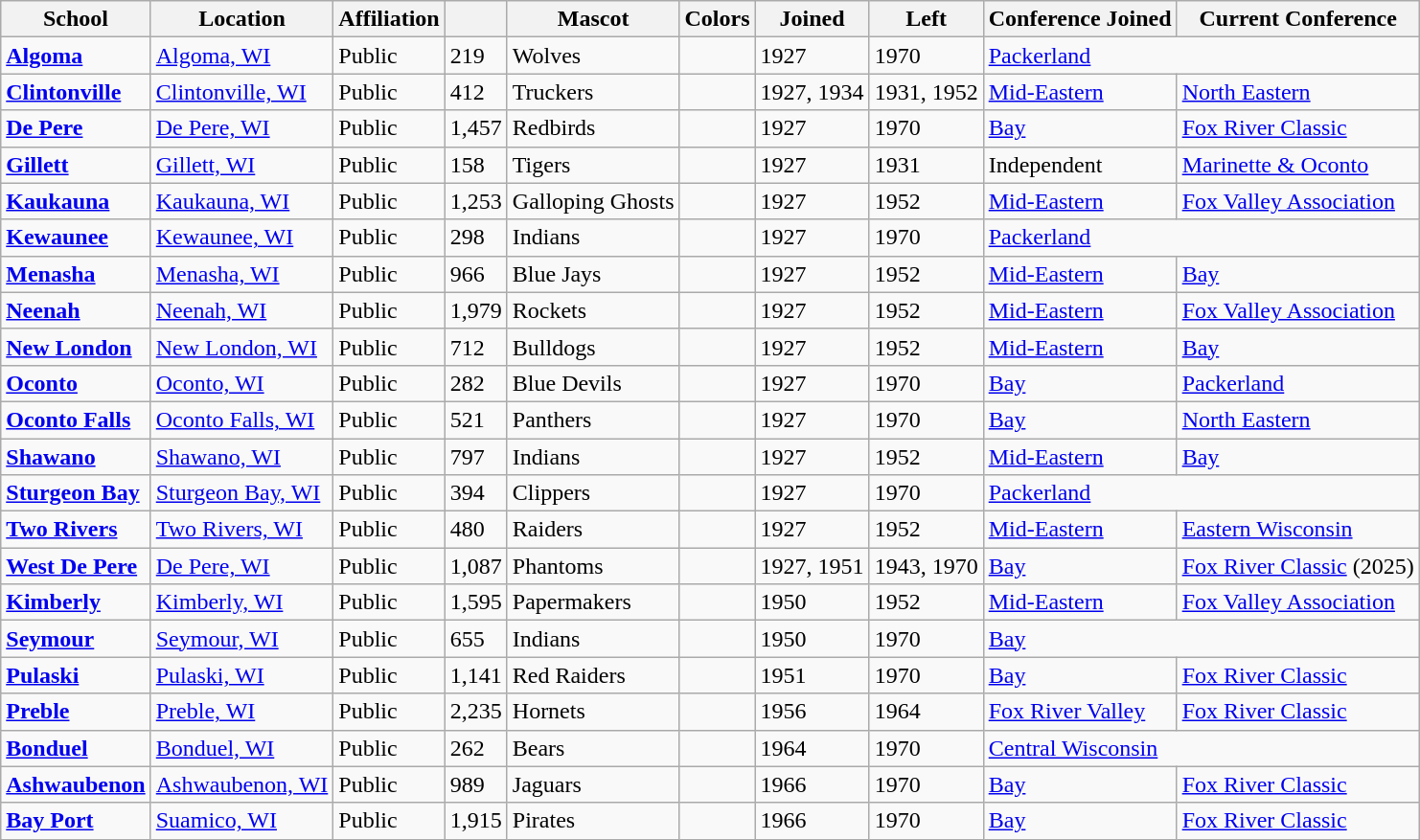<table class="wikitable sortable">
<tr>
<th>School</th>
<th>Location</th>
<th>Affiliation</th>
<th></th>
<th>Mascot</th>
<th>Colors</th>
<th>Joined</th>
<th>Left</th>
<th>Conference Joined</th>
<th>Current Conference</th>
</tr>
<tr>
<td><a href='#'><strong>Algoma</strong></a></td>
<td><a href='#'>Algoma, WI</a></td>
<td>Public</td>
<td>219</td>
<td>Wolves</td>
<td> </td>
<td>1927</td>
<td>1970</td>
<td colspan="2"><a href='#'>Packerland</a></td>
</tr>
<tr>
<td><a href='#'><strong>Clintonville</strong></a></td>
<td><a href='#'>Clintonville, WI</a></td>
<td>Public</td>
<td>412</td>
<td>Truckers</td>
<td> </td>
<td>1927, 1934</td>
<td>1931, 1952</td>
<td><a href='#'>Mid-Eastern</a></td>
<td><a href='#'>North Eastern</a></td>
</tr>
<tr>
<td><a href='#'><strong>De Pere</strong></a></td>
<td><a href='#'>De Pere, WI</a></td>
<td>Public</td>
<td>1,457</td>
<td>Redbirds</td>
<td> </td>
<td>1927</td>
<td>1970</td>
<td><a href='#'>Bay</a></td>
<td><a href='#'>Fox River Classic</a></td>
</tr>
<tr>
<td><a href='#'><strong>Gillett</strong></a></td>
<td><a href='#'>Gillett, WI</a></td>
<td>Public</td>
<td>158</td>
<td>Tigers</td>
<td> </td>
<td>1927</td>
<td>1931</td>
<td>Independent</td>
<td><a href='#'>Marinette & Oconto</a></td>
</tr>
<tr>
<td><a href='#'><strong>Kaukauna</strong></a></td>
<td><a href='#'>Kaukauna, WI</a></td>
<td>Public</td>
<td>1,253</td>
<td>Galloping Ghosts</td>
<td> </td>
<td>1927</td>
<td>1952</td>
<td><a href='#'>Mid-Eastern</a></td>
<td><a href='#'>Fox Valley Association</a></td>
</tr>
<tr>
<td><a href='#'><strong>Kewaunee</strong></a></td>
<td><a href='#'>Kewaunee, WI</a></td>
<td>Public</td>
<td>298</td>
<td>Indians</td>
<td> </td>
<td>1927</td>
<td>1970</td>
<td colspan="2"><a href='#'>Packerland</a></td>
</tr>
<tr>
<td><a href='#'><strong>Menasha</strong></a></td>
<td><a href='#'>Menasha, WI</a></td>
<td>Public</td>
<td>966</td>
<td>Blue Jays</td>
<td> </td>
<td>1927</td>
<td>1952</td>
<td><a href='#'>Mid-Eastern</a></td>
<td><a href='#'>Bay</a></td>
</tr>
<tr>
<td><a href='#'><strong>Neenah</strong></a></td>
<td><a href='#'>Neenah, WI</a></td>
<td>Public</td>
<td>1,979</td>
<td>Rockets</td>
<td> </td>
<td>1927</td>
<td>1952</td>
<td><a href='#'>Mid-Eastern</a></td>
<td><a href='#'>Fox Valley Association</a></td>
</tr>
<tr>
<td><a href='#'><strong>New London</strong></a></td>
<td><a href='#'>New London, WI</a></td>
<td>Public</td>
<td>712</td>
<td>Bulldogs</td>
<td> </td>
<td>1927</td>
<td>1952</td>
<td><a href='#'>Mid-Eastern</a></td>
<td><a href='#'>Bay</a></td>
</tr>
<tr>
<td><a href='#'><strong>Oconto</strong></a></td>
<td><a href='#'>Oconto, WI</a></td>
<td>Public</td>
<td>282</td>
<td>Blue Devils</td>
<td> </td>
<td>1927</td>
<td>1970</td>
<td><a href='#'>Bay</a></td>
<td><a href='#'>Packerland</a></td>
</tr>
<tr>
<td><a href='#'><strong>Oconto Falls</strong></a></td>
<td><a href='#'>Oconto Falls, WI</a></td>
<td>Public</td>
<td>521</td>
<td>Panthers</td>
<td> </td>
<td>1927</td>
<td>1970</td>
<td><a href='#'>Bay</a></td>
<td><a href='#'>North Eastern</a></td>
</tr>
<tr>
<td><a href='#'><strong>Shawano</strong></a></td>
<td><a href='#'>Shawano, WI</a></td>
<td>Public</td>
<td>797</td>
<td>Indians</td>
<td> </td>
<td>1927</td>
<td>1952</td>
<td><a href='#'>Mid-Eastern</a></td>
<td><a href='#'>Bay</a></td>
</tr>
<tr>
<td><a href='#'><strong>Sturgeon Bay</strong></a></td>
<td><a href='#'>Sturgeon Bay, WI</a></td>
<td>Public</td>
<td>394</td>
<td>Clippers</td>
<td> </td>
<td>1927</td>
<td>1970</td>
<td colspan="2"><a href='#'>Packerland</a></td>
</tr>
<tr>
<td><a href='#'><strong>Two Rivers</strong></a></td>
<td><a href='#'>Two Rivers, WI</a></td>
<td>Public</td>
<td>480</td>
<td>Raiders</td>
<td> </td>
<td>1927</td>
<td>1952</td>
<td><a href='#'>Mid-Eastern</a></td>
<td><a href='#'>Eastern Wisconsin</a></td>
</tr>
<tr>
<td><a href='#'><strong>West De Pere</strong></a></td>
<td><a href='#'>De Pere, WI</a></td>
<td>Public</td>
<td>1,087</td>
<td>Phantoms</td>
<td> </td>
<td>1927, 1951</td>
<td>1943, 1970</td>
<td><a href='#'>Bay</a></td>
<td><a href='#'>Fox River Classic</a> (2025)</td>
</tr>
<tr>
<td><a href='#'><strong>Kimberly</strong></a></td>
<td><a href='#'>Kimberly, WI</a></td>
<td>Public</td>
<td>1,595</td>
<td>Papermakers</td>
<td> </td>
<td>1950</td>
<td>1952</td>
<td><a href='#'>Mid-Eastern</a></td>
<td><a href='#'>Fox Valley Association</a></td>
</tr>
<tr>
<td><a href='#'><strong>Seymour</strong></a></td>
<td><a href='#'>Seymour, WI</a></td>
<td>Public</td>
<td>655</td>
<td>Indians</td>
<td> </td>
<td>1950</td>
<td>1970</td>
<td colspan="2"><a href='#'>Bay</a></td>
</tr>
<tr>
<td><a href='#'><strong>Pulaski</strong></a></td>
<td><a href='#'>Pulaski, WI</a></td>
<td>Public</td>
<td>1,141</td>
<td>Red Raiders</td>
<td> </td>
<td>1951</td>
<td>1970</td>
<td><a href='#'>Bay</a></td>
<td><a href='#'>Fox River Classic</a></td>
</tr>
<tr>
<td><a href='#'><strong>Preble</strong></a></td>
<td><a href='#'>Preble, WI</a></td>
<td>Public</td>
<td>2,235</td>
<td>Hornets</td>
<td> </td>
<td>1956</td>
<td>1964</td>
<td><a href='#'>Fox River Valley</a></td>
<td><a href='#'>Fox River Classic</a></td>
</tr>
<tr>
<td><a href='#'><strong>Bonduel</strong></a></td>
<td><a href='#'>Bonduel, WI</a></td>
<td>Public</td>
<td>262</td>
<td>Bears</td>
<td> </td>
<td>1964</td>
<td>1970</td>
<td colspan="2"><a href='#'>Central Wisconsin</a></td>
</tr>
<tr>
<td><a href='#'><strong>Ashwaubenon</strong></a></td>
<td><a href='#'>Ashwaubenon, WI</a></td>
<td>Public</td>
<td>989</td>
<td>Jaguars</td>
<td> </td>
<td>1966</td>
<td>1970</td>
<td><a href='#'>Bay</a></td>
<td><a href='#'>Fox River Classic</a></td>
</tr>
<tr>
<td><a href='#'><strong>Bay Port</strong></a></td>
<td><a href='#'>Suamico, WI</a></td>
<td>Public</td>
<td>1,915</td>
<td>Pirates</td>
<td> </td>
<td>1966</td>
<td>1970</td>
<td><a href='#'>Bay</a></td>
<td><a href='#'>Fox River Classic</a></td>
</tr>
</table>
